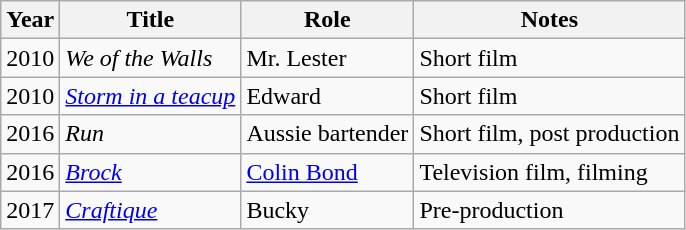<table class="wikitable sortable">
<tr>
<th>Year</th>
<th>Title</th>
<th>Role</th>
<th>Notes</th>
</tr>
<tr>
<td>2010</td>
<td><em>We of the Walls</em></td>
<td>Mr. Lester</td>
<td>Short film</td>
</tr>
<tr>
<td>2010</td>
<td><em><a href='#'>Storm in a teacup</a></em></td>
<td>Edward</td>
<td>Short film</td>
</tr>
<tr>
<td>2016</td>
<td><em>Run</em></td>
<td>Aussie bartender</td>
<td>Short film, post production</td>
</tr>
<tr>
<td>2016</td>
<td><em><a href='#'>Brock</a></em></td>
<td><a href='#'>Colin Bond</a></td>
<td>Television film, filming</td>
</tr>
<tr>
<td>2017</td>
<td><em><a href='#'>Craftique</a></em></td>
<td>Bucky</td>
<td>Pre-production</td>
</tr>
</table>
